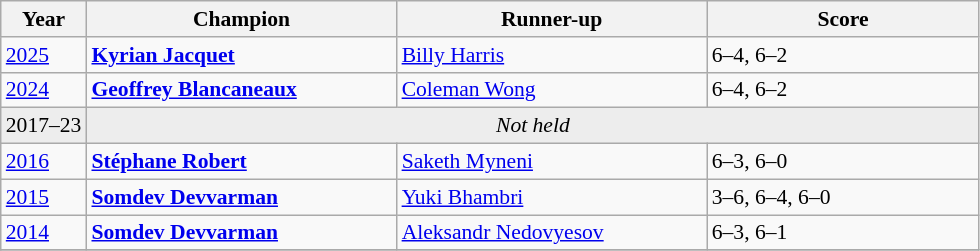<table class="wikitable" style="font-size:90%">
<tr>
<th>Year</th>
<th width="200">Champion</th>
<th width="200">Runner-up</th>
<th width="175">Score</th>
</tr>
<tr>
<td><a href='#'>2025</a></td>
<td> <strong><a href='#'>Kyrian Jacquet</a></strong></td>
<td> <a href='#'>Billy Harris</a></td>
<td>6–4, 6–2</td>
</tr>
<tr>
<td><a href='#'>2024</a></td>
<td> <strong><a href='#'>Geoffrey Blancaneaux</a></strong></td>
<td> <a href='#'>Coleman Wong</a></td>
<td>6–4, 6–2</td>
</tr>
<tr>
<td style="background:#ededed">2017–23</td>
<td colspan=3 align=center style="background:#ededed"><em>Not held</em></td>
</tr>
<tr>
<td><a href='#'>2016</a></td>
<td> <strong><a href='#'>Stéphane Robert</a></strong></td>
<td> <a href='#'>Saketh Myneni</a></td>
<td>6–3, 6–0</td>
</tr>
<tr>
<td><a href='#'>2015</a></td>
<td> <strong><a href='#'>Somdev Devvarman</a></strong></td>
<td> <a href='#'>Yuki Bhambri</a></td>
<td>3–6, 6–4, 6–0</td>
</tr>
<tr>
<td><a href='#'>2014</a></td>
<td> <strong><a href='#'>Somdev Devvarman</a></strong></td>
<td> <a href='#'>Aleksandr Nedovyesov</a></td>
<td>6–3, 6–1</td>
</tr>
<tr>
</tr>
</table>
